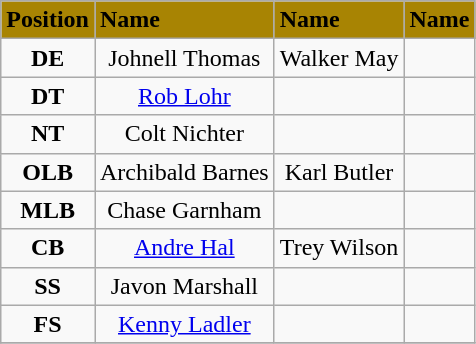<table class="wikitable">
<tr>
<td bgcolor="#A88403"><span><strong>Position</strong></span></td>
<td bgcolor="#A88403"><span><strong>Name</strong></span></td>
<td bgcolor="#A88403"><span><strong>Name</strong></span></td>
<td bgcolor="#A88403"><span><strong>Name</strong></span></td>
</tr>
<tr align="center">
<td><strong>DE</strong></td>
<td>Johnell Thomas</td>
<td>Walker May</td>
<td></td>
</tr>
<tr align="center">
<td><strong>DT</strong></td>
<td><a href='#'>Rob Lohr</a></td>
<td></td>
<td></td>
</tr>
<tr align="center">
<td><strong>NT</strong></td>
<td>Colt Nichter</td>
<td></td>
<td></td>
</tr>
<tr align="center">
<td><strong>OLB</strong></td>
<td>Archibald Barnes</td>
<td>Karl Butler</td>
<td></td>
</tr>
<tr align="center">
<td><strong>MLB</strong></td>
<td>Chase Garnham</td>
<td></td>
<td></td>
</tr>
<tr align="center">
<td><strong>CB</strong></td>
<td><a href='#'>Andre Hal</a></td>
<td>Trey Wilson</td>
<td></td>
</tr>
<tr align="center">
<td><strong>SS</strong></td>
<td>Javon Marshall</td>
<td></td>
<td></td>
</tr>
<tr align="center">
<td><strong>FS</strong></td>
<td><a href='#'>Kenny Ladler</a></td>
<td></td>
<td></td>
</tr>
<tr align="center">
</tr>
</table>
